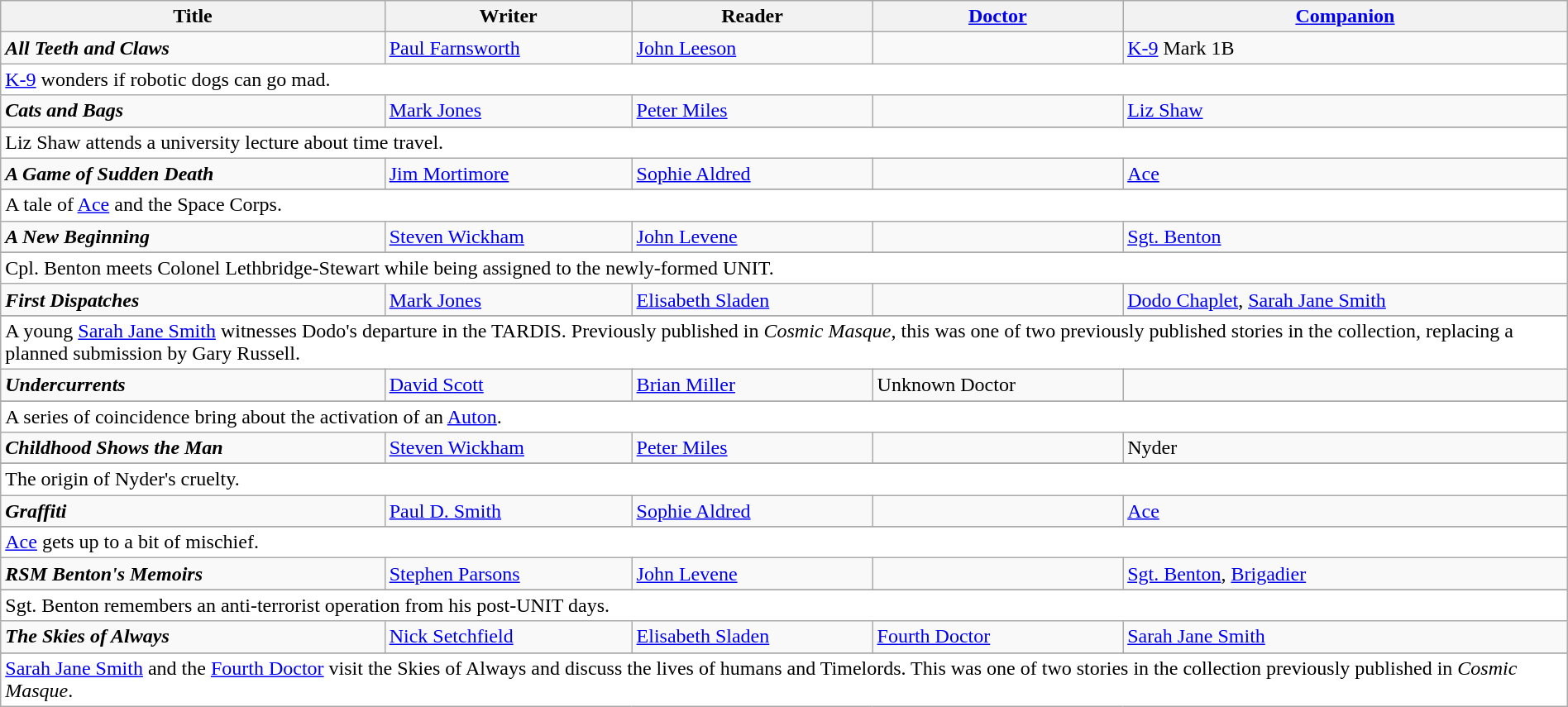<table class="wikitable" width=100%>
<tr>
<th>Title</th>
<th>Writer</th>
<th>Reader</th>
<th><a href='#'>Doctor</a></th>
<th><a href='#'>Companion</a></th>
</tr>
<tr>
<td><strong><em>All Teeth and Claws</em></strong></td>
<td><a href='#'>Paul Farnsworth</a></td>
<td><a href='#'>John Leeson</a></td>
<td></td>
<td><a href='#'>K-9</a> Mark 1B</td>
</tr>
<tr style="background-color: #FFFFFF;">
<td colspan="5"><a href='#'>K-9</a> wonders if robotic dogs can go mad.</td>
</tr>
<tr>
<td><strong><em>Cats and Bags</em></strong></td>
<td><a href='#'>Mark Jones</a></td>
<td><a href='#'>Peter Miles</a></td>
<td></td>
<td><a href='#'>Liz Shaw</a></td>
</tr>
<tr>
</tr>
<tr style="background-color: #FFFFFF;">
<td colspan="5">Liz Shaw attends a university lecture about time travel.</td>
</tr>
<tr>
<td><strong><em>A Game of Sudden Death</em></strong></td>
<td><a href='#'>Jim Mortimore</a></td>
<td><a href='#'>Sophie Aldred</a></td>
<td></td>
<td><a href='#'>Ace</a></td>
</tr>
<tr>
</tr>
<tr style="background-color: #FFFFFF;">
<td colspan="5">A tale of <a href='#'>Ace</a> and the Space Corps.</td>
</tr>
<tr>
<td><strong><em>A New Beginning</em></strong></td>
<td><a href='#'>Steven Wickham</a></td>
<td><a href='#'>John Levene</a></td>
<td></td>
<td><a href='#'>Sgt. Benton</a></td>
</tr>
<tr>
</tr>
<tr style="background-color: #FFFFFF;">
<td colspan="5">Cpl. Benton meets Colonel Lethbridge-Stewart while being assigned to the newly-formed UNIT.</td>
</tr>
<tr>
<td><strong><em>First Dispatches</em></strong></td>
<td><a href='#'>Mark Jones</a></td>
<td><a href='#'>Elisabeth Sladen</a></td>
<td></td>
<td><a href='#'>Dodo Chaplet</a>, <a href='#'>Sarah Jane Smith</a></td>
</tr>
<tr>
</tr>
<tr style="background-color: #FFFFFF;">
<td colspan="5">A young <a href='#'>Sarah Jane Smith</a> witnesses Dodo's departure in the TARDIS.  Previously published in <em>Cosmic Masque</em>, this was one of two previously published stories in the collection, replacing a planned submission by Gary Russell.</td>
</tr>
<tr>
<td><strong><em>Undercurrents</em></strong></td>
<td><a href='#'>David Scott</a></td>
<td><a href='#'>Brian Miller</a></td>
<td>Unknown Doctor</td>
<td></td>
</tr>
<tr>
</tr>
<tr style="background-color: #FFFFFF;">
<td colspan="5">A series of coincidence bring about the activation of an <a href='#'>Auton</a>.</td>
</tr>
<tr>
<td><strong><em>Childhood Shows the Man</em></strong></td>
<td><a href='#'>Steven Wickham</a></td>
<td><a href='#'>Peter Miles</a></td>
<td></td>
<td>Nyder</td>
</tr>
<tr>
</tr>
<tr style="background-color: #FFFFFF;">
<td colspan="5">The origin of Nyder's cruelty.</td>
</tr>
<tr>
<td><strong><em>Graffiti</em></strong></td>
<td><a href='#'>Paul D. Smith</a></td>
<td><a href='#'>Sophie Aldred</a></td>
<td></td>
<td><a href='#'>Ace</a></td>
</tr>
<tr>
</tr>
<tr style="background-color: #FFFFFF;">
<td colspan="5"><a href='#'>Ace</a> gets up to a bit of mischief.</td>
</tr>
<tr>
<td><strong><em>RSM Benton's Memoirs</em></strong></td>
<td><a href='#'>Stephen Parsons</a></td>
<td><a href='#'>John Levene</a></td>
<td></td>
<td><a href='#'>Sgt. Benton</a>, <a href='#'>Brigadier</a></td>
</tr>
<tr>
</tr>
<tr style="background-color: #FFFFFF;">
<td colspan="5">Sgt. Benton remembers an anti-terrorist operation from his post-UNIT days.</td>
</tr>
<tr>
<td><strong><em>The Skies of Always</em></strong></td>
<td><a href='#'>Nick Setchfield</a></td>
<td><a href='#'>Elisabeth Sladen</a></td>
<td><a href='#'>Fourth Doctor</a></td>
<td><a href='#'>Sarah Jane Smith</a></td>
</tr>
<tr>
</tr>
<tr style="background-color: #FFFFFF;">
<td colspan="5"><a href='#'>Sarah Jane Smith</a> and the <a href='#'>Fourth Doctor</a> visit the Skies of Always and discuss the lives of humans and Timelords.  This was one of two stories in the collection previously published in <em>Cosmic Masque</em>.</td>
</tr>
</table>
